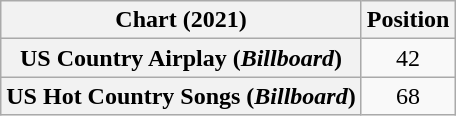<table class="wikitable sortable plainrowheaders" style="text-align:center">
<tr>
<th>Chart (2021)</th>
<th>Position</th>
</tr>
<tr>
<th scope="row">US Country Airplay (<em>Billboard</em>)</th>
<td>42</td>
</tr>
<tr>
<th scope="row">US Hot Country Songs (<em>Billboard</em>)</th>
<td>68</td>
</tr>
</table>
